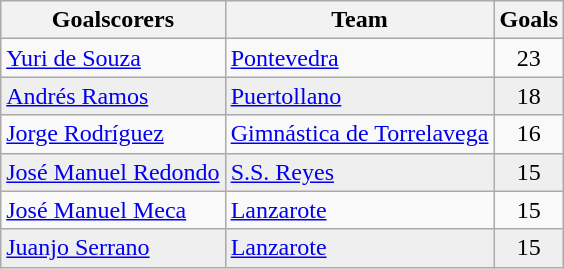<table class="wikitable sortable">
<tr>
<th>Goalscorers</th>
<th>Team</th>
<th>Goals</th>
</tr>
<tr>
<td> <a href='#'>Yuri de Souza</a></td>
<td><a href='#'>Pontevedra</a></td>
<td align=center>23</td>
</tr>
<tr bgcolor="#EFEFEF">
<td> <a href='#'>Andrés Ramos</a></td>
<td><a href='#'>Puertollano</a></td>
<td align=center>18</td>
</tr>
<tr>
<td> <a href='#'>Jorge Rodríguez</a></td>
<td><a href='#'>Gimnástica de Torrelavega</a></td>
<td align=center>16</td>
</tr>
<tr bgcolor="#EFEFEF">
<td> <a href='#'>José Manuel Redondo</a></td>
<td><a href='#'>S.S. Reyes</a></td>
<td align=center>15</td>
</tr>
<tr>
<td> <a href='#'>José Manuel Meca</a></td>
<td><a href='#'>Lanzarote</a></td>
<td align=center>15</td>
</tr>
<tr bgcolor="#EFEFEF">
<td> <a href='#'>Juanjo Serrano</a></td>
<td><a href='#'>Lanzarote</a></td>
<td align=center>15</td>
</tr>
</table>
